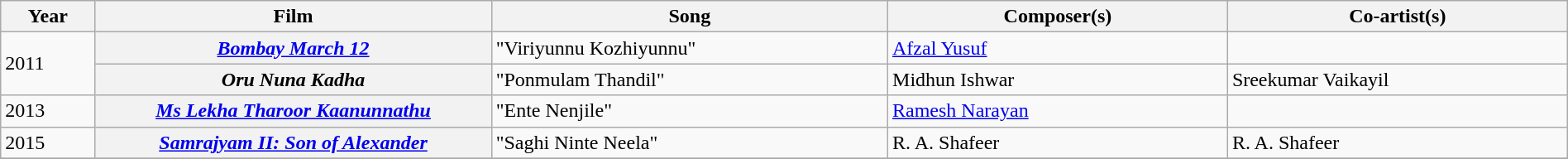<table class="wikitable plainrowheaders" width="100%" textcolor:#000;">
<tr>
<th scope="col" width=5%><strong>Year</strong></th>
<th scope="col" width=21%><strong>Film</strong></th>
<th scope="col" width=21%><strong>Song</strong></th>
<th scope="col" width=18%><strong>Composer(s)</strong></th>
<th scope="col" width=18%><strong>Co-artist(s)</strong></th>
</tr>
<tr>
<td rowspan="2">2011</td>
<th><em><a href='#'>Bombay March 12</a></em></th>
<td>"Viriyunnu Kozhiyunnu"</td>
<td><a href='#'>Afzal Yusuf</a></td>
<td></td>
</tr>
<tr>
<th><em>Oru Nuna Kadha</em></th>
<td>"Ponmulam Thandil"</td>
<td>Midhun Ishwar</td>
<td>Sreekumar Vaikayil</td>
</tr>
<tr>
<td>2013</td>
<th><em><a href='#'>Ms Lekha Tharoor Kaanunnathu</a></em></th>
<td>"Ente Nenjile"</td>
<td><a href='#'>Ramesh Narayan</a></td>
<td></td>
</tr>
<tr>
<td>2015</td>
<th><em><a href='#'>Samrajyam II: Son of Alexander</a></em></th>
<td>"Saghi Ninte Neela"</td>
<td>R. A. Shafeer</td>
<td>R. A. Shafeer</td>
</tr>
<tr>
</tr>
</table>
